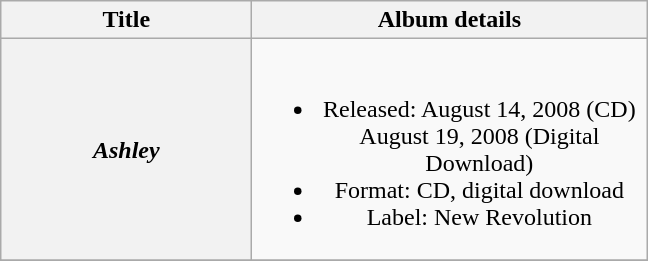<table class="wikitable plainrowheaders" style="text-align:center">
<tr>
<th scope="col" style="width:10em;">Title</th>
<th scope="col" style="width:16em;">Album details</th>
</tr>
<tr>
<th scope="row"><em>Ashley</em></th>
<td><br><ul><li>Released: August 14, 2008 (CD)<br>August 19, 2008 (Digital Download)</li><li>Format: CD, digital download</li><li>Label: New Revolution</li></ul></td>
</tr>
<tr>
</tr>
</table>
